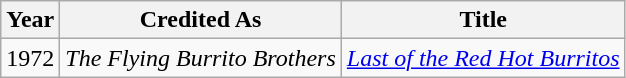<table class="wikitable">
<tr>
<th rowspan="1">Year</th>
<th rowspan="1">Credited As</th>
<th rowspan="1">Title</th>
</tr>
<tr>
<td>1972</td>
<td><em>The Flying Burrito Brothers</em></td>
<td><em><a href='#'>Last of the Red Hot Burritos</a></em></td>
</tr>
</table>
